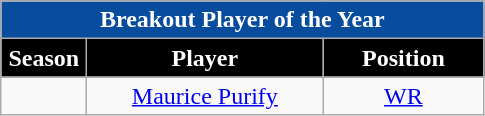<table class="wikitable sortable" style="text-align:center">
<tr>
<td colspan="4" style="background:#084C9E; color:#FFF;"><strong>Breakout Player of the Year</strong></td>
</tr>
<tr>
<th style="width:50px; background:black; color:#FFF;">Season</th>
<th style="width:150px; background:black; color:#FFF;">Player</th>
<th style="width:100px; background:black; color:#FFF;">Position</th>
</tr>
<tr>
<td></td>
<td><a href='#'>Maurice Purify</a></td>
<td><a href='#'>WR</a></td>
</tr>
</table>
